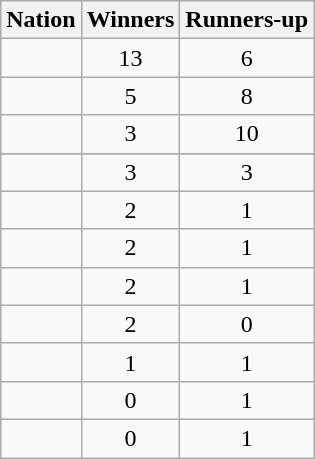<table class="wikitable sortable">
<tr>
<th>Nation</th>
<th>Winners</th>
<th>Runners-up</th>
</tr>
<tr>
<td></td>
<td align=center>13</td>
<td align=center>6</td>
</tr>
<tr>
<td></td>
<td align=center>5</td>
<td align=center>8</td>
</tr>
<tr>
<td></td>
<td align=center>3</td>
<td align=center>10</td>
</tr>
<tr>
</tr>
<tr>
<td></td>
<td align=center>3</td>
<td align=center>3</td>
</tr>
<tr>
<td></td>
<td align=center>2</td>
<td align=center>1</td>
</tr>
<tr>
<td></td>
<td align=center>2</td>
<td align=center>1</td>
</tr>
<tr>
<td></td>
<td align=center>2</td>
<td align=center>1</td>
</tr>
<tr>
<td></td>
<td align=center>2</td>
<td align=center>0</td>
</tr>
<tr>
<td></td>
<td align=center>1</td>
<td align=center>1</td>
</tr>
<tr>
<td></td>
<td align=center>0</td>
<td align=center>1</td>
</tr>
<tr>
<td></td>
<td align=center>0</td>
<td align=center>1</td>
</tr>
</table>
